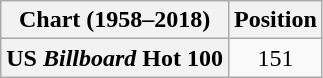<table class="wikitable plainrowheaders">
<tr>
<th>Chart (1958–2018)</th>
<th>Position</th>
</tr>
<tr>
<th scope="row">US <em>Billboard</em> Hot 100</th>
<td style="text-align:center;">151</td>
</tr>
</table>
